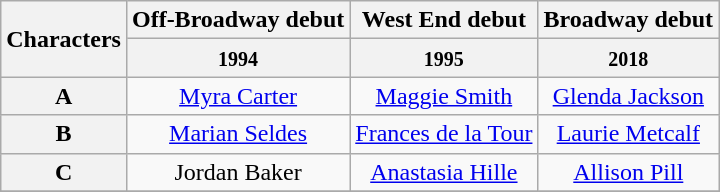<table class="wikitable" style="width:1000;">
<tr>
<th rowspan="2">Characters</th>
<th>Off-Broadway debut</th>
<th>West End debut</th>
<th>Broadway debut</th>
</tr>
<tr>
<th><small>1994</small></th>
<th><small>1995</small></th>
<th><small>2018</small></th>
</tr>
<tr>
<th>A</th>
<td colspan="1" align="center"><a href='#'>Myra Carter</a></td>
<td colspan="1" align="center"><a href='#'>Maggie Smith</a></td>
<td colspan="1" align="center"><a href='#'>Glenda Jackson</a></td>
</tr>
<tr>
<th>B</th>
<td colspan="1" align="center"><a href='#'>Marian Seldes</a></td>
<td colspan="1" align="center"><a href='#'>Frances de la Tour</a></td>
<td colspan="1" align="center"><a href='#'>Laurie Metcalf</a></td>
</tr>
<tr>
<th>C</th>
<td colspan="1" align="center">Jordan Baker</td>
<td colspan="1" align="center"><a href='#'>Anastasia Hille</a></td>
<td colspan="1" align="center"><a href='#'>Allison Pill</a></td>
</tr>
<tr>
</tr>
</table>
